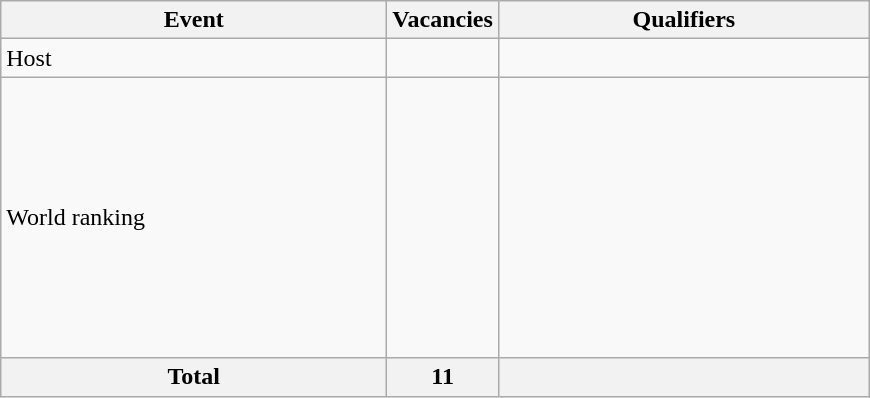<table class="wikitable" style="text-align:left; font-size:100%">
<tr>
<th width=250>Event</th>
<th width=50>Vacancies</th>
<th width=240>Qualifiers</th>
</tr>
<tr>
<td>Host</td>
<td></td>
<td></td>
</tr>
<tr>
<td>World ranking</td>
<td></td>
<td><br><br>
<br>
<br>
<br>
<br>
<br>
<br>
<br>
<br>
</td>
</tr>
<tr>
<th>Total</th>
<th>11</th>
<th></th>
</tr>
</table>
